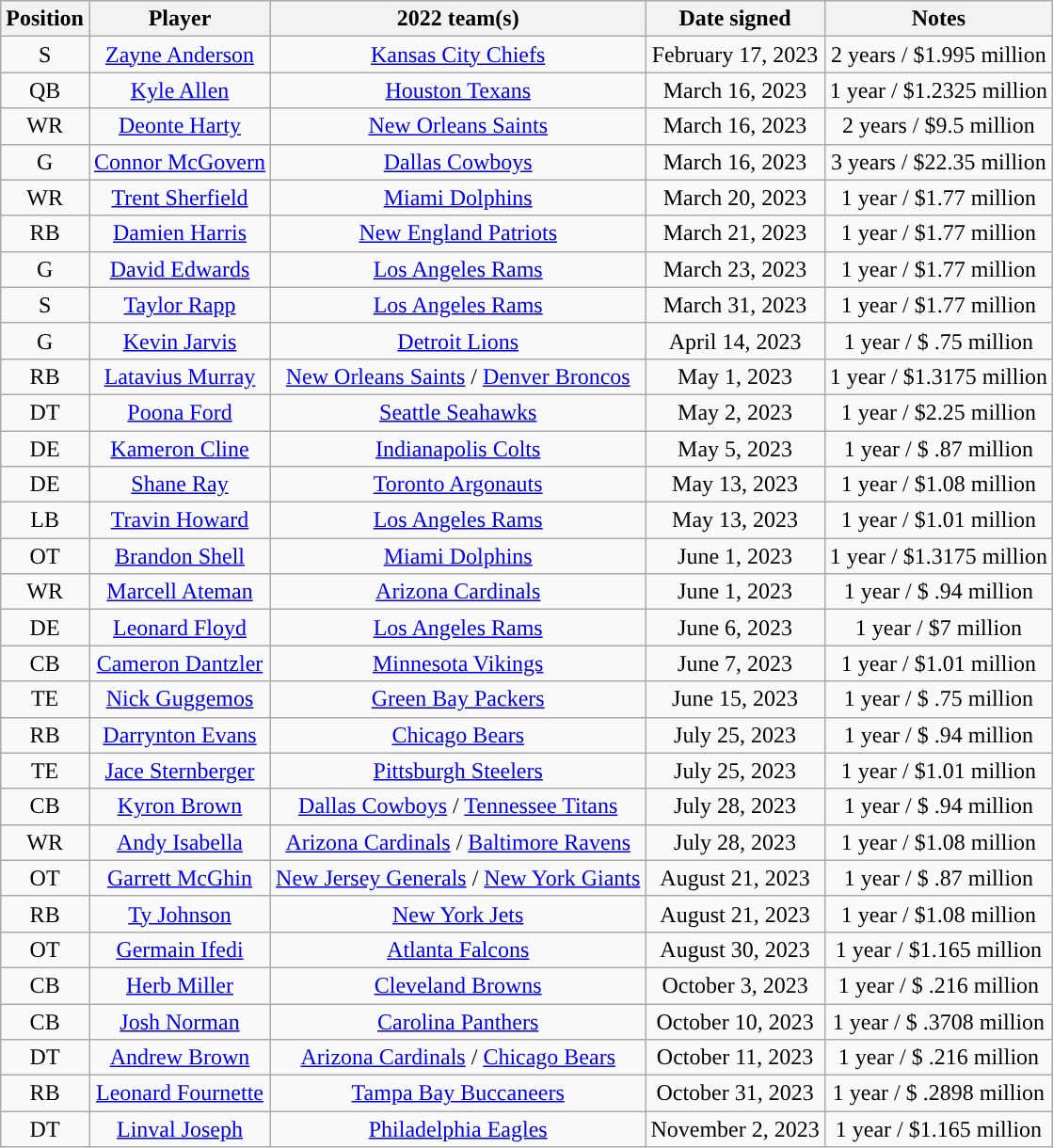<table class="wikitable sortable" style="text-align:center">
<tr>
<th>Position</th>
<th>Player</th>
<th>2022 team(s)</th>
<th>Date signed</th>
<th>Notes</th>
</tr>
<tr>
<td>S</td>
<td><a href='#'>Zayne Anderson</a></td>
<td><a href='#'>Kansas City Chiefs</a></td>
<td>February 17, 2023</td>
<td>2 years / $1.995 million</td>
</tr>
<tr>
<td>QB</td>
<td><a href='#'>Kyle Allen</a></td>
<td><a href='#'>Houston Texans</a></td>
<td>March 16, 2023</td>
<td>1 year / $1.2325 million</td>
</tr>
<tr>
<td>WR</td>
<td><a href='#'>Deonte Harty</a></td>
<td><a href='#'>New Orleans Saints</a></td>
<td>March 16, 2023</td>
<td>2 years / $9.5 million</td>
</tr>
<tr>
<td>G</td>
<td><a href='#'>Connor McGovern</a></td>
<td><a href='#'>Dallas Cowboys</a></td>
<td>March 16, 2023</td>
<td>3 years / $22.35 million</td>
</tr>
<tr>
<td>WR</td>
<td><a href='#'>Trent Sherfield</a></td>
<td><a href='#'>Miami Dolphins</a></td>
<td>March 20, 2023</td>
<td>1 year / $1.77 million</td>
</tr>
<tr>
<td>RB</td>
<td><a href='#'>Damien Harris</a></td>
<td><a href='#'>New England Patriots</a></td>
<td>March 21, 2023</td>
<td>1 year / $1.77 million</td>
</tr>
<tr>
<td>G</td>
<td><a href='#'>David Edwards</a></td>
<td><a href='#'>Los Angeles Rams</a></td>
<td>March 23, 2023</td>
<td>1 year / $1.77 million</td>
</tr>
<tr>
<td>S</td>
<td><a href='#'>Taylor Rapp</a></td>
<td><a href='#'>Los Angeles Rams</a></td>
<td>March 31, 2023</td>
<td>1 year / $1.77 million</td>
</tr>
<tr>
<td>G</td>
<td><a href='#'>Kevin Jarvis</a></td>
<td><a href='#'>Detroit Lions</a></td>
<td>April 14, 2023</td>
<td>1 year / $ .75 million</td>
</tr>
<tr>
<td>RB</td>
<td><a href='#'>Latavius Murray</a></td>
<td><a href='#'>New Orleans Saints</a> / <a href='#'>Denver Broncos</a></td>
<td>May 1, 2023</td>
<td>1 year / $1.3175 million</td>
</tr>
<tr>
<td>DT</td>
<td><a href='#'>Poona Ford</a></td>
<td><a href='#'>Seattle Seahawks</a></td>
<td>May 2, 2023</td>
<td>1 year / $2.25 million</td>
</tr>
<tr>
<td>DE</td>
<td><a href='#'>Kameron Cline</a></td>
<td><a href='#'>Indianapolis Colts</a></td>
<td>May 5, 2023</td>
<td>1 year / $ .87 million</td>
</tr>
<tr>
<td>DE</td>
<td><a href='#'>Shane Ray</a></td>
<td><a href='#'>Toronto Argonauts</a></td>
<td>May 13, 2023</td>
<td>1 year / $1.08 million</td>
</tr>
<tr>
<td>LB</td>
<td><a href='#'>Travin Howard</a></td>
<td><a href='#'>Los Angeles Rams</a></td>
<td>May 13, 2023</td>
<td>1 year / $1.01 million</td>
</tr>
<tr>
<td>OT</td>
<td><a href='#'>Brandon Shell</a></td>
<td><a href='#'>Miami Dolphins</a></td>
<td>June 1, 2023</td>
<td>1 year / $1.3175 million</td>
</tr>
<tr>
<td>WR</td>
<td><a href='#'>Marcell Ateman</a></td>
<td><a href='#'>Arizona Cardinals</a></td>
<td>June 1, 2023</td>
<td>1 year / $ .94 million</td>
</tr>
<tr>
<td>DE</td>
<td><a href='#'>Leonard Floyd</a></td>
<td><a href='#'>Los Angeles Rams</a></td>
<td>June 6, 2023</td>
<td>1 year / $7 million</td>
</tr>
<tr>
<td>CB</td>
<td><a href='#'>Cameron Dantzler</a></td>
<td><a href='#'>Minnesota Vikings</a></td>
<td>June 7, 2023</td>
<td>1 year / $1.01 million</td>
</tr>
<tr>
<td>TE</td>
<td><a href='#'>Nick Guggemos</a></td>
<td><a href='#'>Green Bay Packers</a></td>
<td>June 15, 2023</td>
<td>1 year / $ .75 million</td>
</tr>
<tr>
<td>RB</td>
<td><a href='#'>Darrynton Evans</a></td>
<td><a href='#'>Chicago Bears</a></td>
<td>July 25, 2023</td>
<td>1 year / $ .94 million</td>
</tr>
<tr>
<td>TE</td>
<td><a href='#'>Jace Sternberger</a></td>
<td><a href='#'>Pittsburgh Steelers</a></td>
<td>July 25, 2023</td>
<td>1 year / $1.01 million</td>
</tr>
<tr>
<td>CB</td>
<td><a href='#'>Kyron Brown</a></td>
<td><a href='#'>Dallas Cowboys</a> / <a href='#'>Tennessee Titans</a></td>
<td>July 28, 2023</td>
<td>1 year / $ .94 million</td>
</tr>
<tr>
<td>WR</td>
<td><a href='#'>Andy Isabella</a></td>
<td><a href='#'>Arizona Cardinals</a> / <a href='#'>Baltimore Ravens</a></td>
<td>July 28, 2023</td>
<td>1 year / $1.08 million</td>
</tr>
<tr>
<td>OT</td>
<td><a href='#'>Garrett McGhin</a></td>
<td><a href='#'>New Jersey Generals</a> / <a href='#'>New York Giants</a></td>
<td>August 21, 2023</td>
<td>1 year / $ .87 million</td>
</tr>
<tr>
<td>RB</td>
<td><a href='#'>Ty Johnson</a></td>
<td><a href='#'>New York Jets</a></td>
<td>August 21, 2023</td>
<td>1 year / $1.08 million</td>
</tr>
<tr>
<td>OT</td>
<td><a href='#'>Germain Ifedi</a></td>
<td><a href='#'>Atlanta Falcons</a></td>
<td>August 30, 2023</td>
<td>1 year / $1.165 million</td>
</tr>
<tr>
<td>CB</td>
<td><a href='#'>Herb Miller</a></td>
<td><a href='#'>Cleveland Browns</a></td>
<td>October 3, 2023</td>
<td>1 year / $ .216 million</td>
</tr>
<tr>
<td>CB</td>
<td><a href='#'>Josh Norman</a></td>
<td><a href='#'>Carolina Panthers</a></td>
<td>October 10, 2023</td>
<td>1 year / $ .3708 million</td>
</tr>
<tr>
<td>DT</td>
<td><a href='#'>Andrew Brown</a></td>
<td><a href='#'>Arizona Cardinals</a> / <a href='#'>Chicago Bears</a></td>
<td>October 11, 2023</td>
<td>1 year / $ .216 million</td>
</tr>
<tr>
<td>RB</td>
<td><a href='#'>Leonard Fournette</a></td>
<td><a href='#'>Tampa Bay Buccaneers</a></td>
<td>October 31, 2023</td>
<td>1 year / $ .2898 million</td>
</tr>
<tr>
<td>DT</td>
<td><a href='#'>Linval Joseph</a></td>
<td><a href='#'>Philadelphia Eagles</a></td>
<td>November 2, 2023</td>
<td>1 year / $1.165 million</td>
</tr>
</table>
